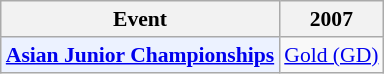<table class="wikitable" style="font-size: 90%; text-align:center">
<tr>
<th>Event</th>
<th>2007</th>
</tr>
<tr>
<td bgcolor="#ECF2FF"; align="left"><strong><a href='#'>Asian Junior Championships</a></strong></td>
<td> <a href='#'>Gold (GD)</a></td>
</tr>
</table>
